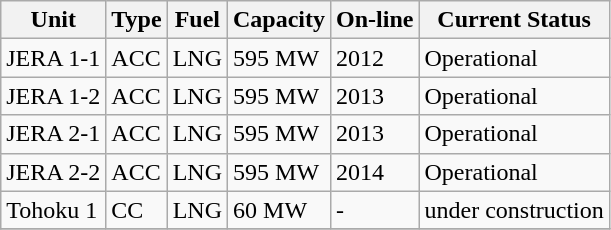<table class="wikitable">
<tr>
<th>Unit</th>
<th>Type</th>
<th>Fuel</th>
<th>Capacity</th>
<th>On-line</th>
<th>Current Status</th>
</tr>
<tr>
<td>JERA 1-1</td>
<td>ACC</td>
<td>LNG</td>
<td>595 MW</td>
<td>2012</td>
<td>Operational</td>
</tr>
<tr>
<td>JERA 1-2</td>
<td>ACC</td>
<td>LNG</td>
<td>595 MW</td>
<td>2013</td>
<td>Operational</td>
</tr>
<tr>
<td>JERA 2-1</td>
<td>ACC</td>
<td>LNG</td>
<td>595 MW</td>
<td>2013</td>
<td>Operational</td>
</tr>
<tr>
<td>JERA 2-2</td>
<td>ACC</td>
<td>LNG</td>
<td>595 MW</td>
<td>2014</td>
<td>Operational</td>
</tr>
<tr>
<td>Tohoku 1</td>
<td>CC</td>
<td>LNG</td>
<td>60 MW</td>
<td>-</td>
<td>under construction</td>
</tr>
<tr>
</tr>
</table>
